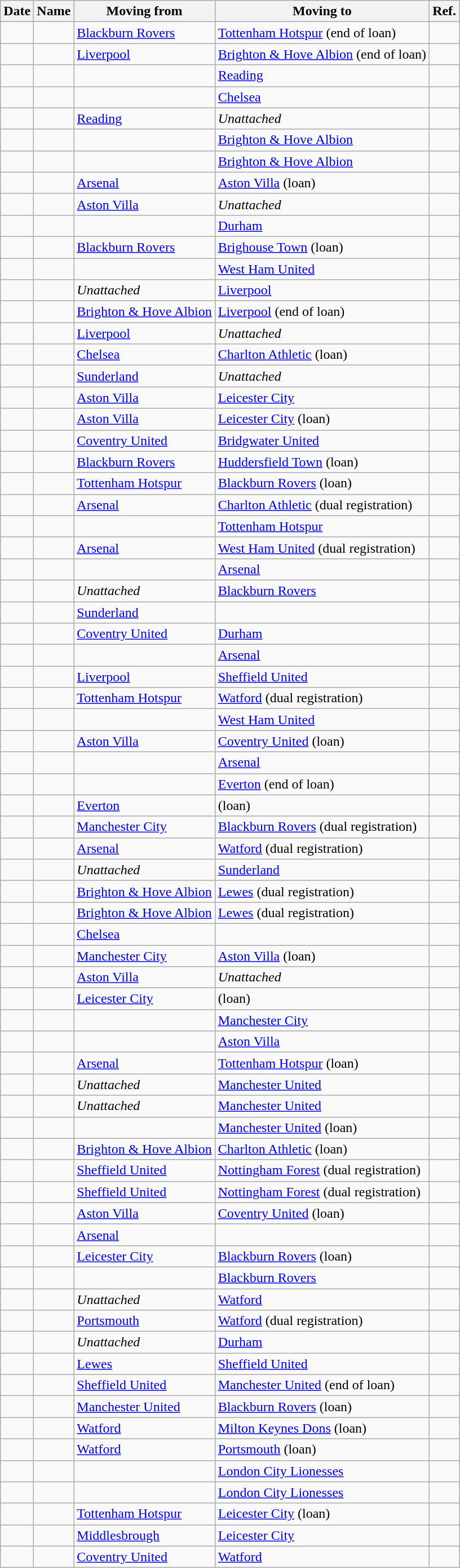<table class="wikitable sortable">
<tr>
<th>Date</th>
<th>Name</th>
<th>Moving from</th>
<th>Moving to</th>
<th>Ref.</th>
</tr>
<tr>
<td></td>
<td></td>
<td><a href='#'>Blackburn Rovers</a></td>
<td><a href='#'>Tottenham Hotspur</a> (end of loan)</td>
<td></td>
</tr>
<tr>
<td></td>
<td></td>
<td><a href='#'>Liverpool</a></td>
<td><a href='#'>Brighton & Hove Albion</a> (end of loan)</td>
<td></td>
</tr>
<tr>
<td></td>
<td></td>
<td></td>
<td><a href='#'>Reading</a></td>
<td></td>
</tr>
<tr>
<td></td>
<td></td>
<td></td>
<td><a href='#'>Chelsea</a></td>
<td></td>
</tr>
<tr>
<td></td>
<td></td>
<td><a href='#'>Reading</a></td>
<td><em>Unattached</em></td>
<td></td>
</tr>
<tr>
<td></td>
<td></td>
<td></td>
<td><a href='#'>Brighton & Hove Albion</a></td>
<td></td>
</tr>
<tr>
<td></td>
<td></td>
<td></td>
<td><a href='#'>Brighton & Hove Albion</a></td>
<td></td>
</tr>
<tr>
<td></td>
<td></td>
<td><a href='#'>Arsenal</a></td>
<td><a href='#'>Aston Villa</a> (loan)</td>
<td></td>
</tr>
<tr>
<td></td>
<td></td>
<td><a href='#'>Aston Villa</a></td>
<td><em>Unattached</em></td>
<td></td>
</tr>
<tr>
<td></td>
<td></td>
<td></td>
<td><a href='#'>Durham</a></td>
<td></td>
</tr>
<tr>
<td></td>
<td></td>
<td><a href='#'>Blackburn Rovers</a></td>
<td><a href='#'>Brighouse Town</a> (loan)</td>
<td></td>
</tr>
<tr>
<td></td>
<td></td>
<td></td>
<td><a href='#'>West Ham United</a></td>
<td></td>
</tr>
<tr>
<td></td>
<td></td>
<td><em>Unattached</em></td>
<td><a href='#'>Liverpool</a></td>
<td></td>
</tr>
<tr>
<td></td>
<td></td>
<td><a href='#'>Brighton & Hove Albion</a></td>
<td><a href='#'>Liverpool</a> (end of loan)</td>
<td></td>
</tr>
<tr>
<td></td>
<td></td>
<td><a href='#'>Liverpool</a></td>
<td><em>Unattached</em></td>
<td></td>
</tr>
<tr>
<td></td>
<td></td>
<td><a href='#'>Chelsea</a></td>
<td><a href='#'>Charlton Athletic</a> (loan)</td>
<td></td>
</tr>
<tr>
<td></td>
<td></td>
<td><a href='#'>Sunderland</a></td>
<td><em>Unattached</em></td>
<td></td>
</tr>
<tr>
<td></td>
<td></td>
<td><a href='#'>Aston Villa</a></td>
<td><a href='#'>Leicester City</a></td>
<td></td>
</tr>
<tr>
<td></td>
<td></td>
<td><a href='#'>Aston Villa</a></td>
<td><a href='#'>Leicester City</a> (loan)</td>
<td></td>
</tr>
<tr>
<td></td>
<td></td>
<td><a href='#'>Coventry United</a></td>
<td><a href='#'>Bridgwater United</a></td>
<td></td>
</tr>
<tr>
<td></td>
<td></td>
<td><a href='#'>Blackburn Rovers</a></td>
<td><a href='#'>Huddersfield Town</a> (loan)</td>
<td></td>
</tr>
<tr>
<td></td>
<td></td>
<td><a href='#'>Tottenham Hotspur</a></td>
<td><a href='#'>Blackburn Rovers</a> (loan)</td>
<td></td>
</tr>
<tr>
<td></td>
<td></td>
<td><a href='#'>Arsenal</a></td>
<td><a href='#'>Charlton Athletic</a> (dual registration)</td>
<td></td>
</tr>
<tr>
<td></td>
<td></td>
<td></td>
<td><a href='#'>Tottenham Hotspur</a></td>
<td></td>
</tr>
<tr>
<td></td>
<td></td>
<td><a href='#'>Arsenal</a></td>
<td><a href='#'>West Ham United</a> (dual registration)</td>
<td></td>
</tr>
<tr>
<td></td>
<td></td>
<td></td>
<td><a href='#'>Arsenal</a></td>
<td></td>
</tr>
<tr>
<td></td>
<td></td>
<td><em>Unattached</em></td>
<td><a href='#'>Blackburn Rovers</a></td>
<td></td>
</tr>
<tr>
<td></td>
<td></td>
<td><a href='#'>Sunderland</a></td>
<td></td>
<td></td>
</tr>
<tr>
<td></td>
<td></td>
<td><a href='#'>Coventry United</a></td>
<td><a href='#'>Durham</a></td>
<td></td>
</tr>
<tr>
<td></td>
<td></td>
<td></td>
<td><a href='#'>Arsenal</a></td>
<td></td>
</tr>
<tr>
<td></td>
<td></td>
<td><a href='#'>Liverpool</a></td>
<td><a href='#'>Sheffield United</a></td>
<td></td>
</tr>
<tr>
<td></td>
<td></td>
<td><a href='#'>Tottenham Hotspur</a></td>
<td><a href='#'>Watford</a> (dual registration)</td>
<td></td>
</tr>
<tr>
<td></td>
<td></td>
<td></td>
<td><a href='#'>West Ham United</a></td>
<td></td>
</tr>
<tr>
<td></td>
<td></td>
<td><a href='#'>Aston Villa</a></td>
<td><a href='#'>Coventry United</a> (loan)</td>
<td></td>
</tr>
<tr>
<td></td>
<td></td>
<td></td>
<td><a href='#'>Arsenal</a></td>
<td></td>
</tr>
<tr>
<td></td>
<td></td>
<td></td>
<td><a href='#'>Everton</a> (end of loan)</td>
<td></td>
</tr>
<tr>
<td></td>
<td></td>
<td><a href='#'>Everton</a></td>
<td> (loan)</td>
<td></td>
</tr>
<tr>
<td></td>
<td></td>
<td><a href='#'>Manchester City</a></td>
<td><a href='#'>Blackburn Rovers</a> (dual registration)</td>
<td></td>
</tr>
<tr>
<td></td>
<td></td>
<td><a href='#'>Arsenal</a></td>
<td><a href='#'>Watford</a> (dual registration)</td>
<td></td>
</tr>
<tr>
<td></td>
<td></td>
<td><em>Unattached</em></td>
<td><a href='#'>Sunderland</a></td>
<td></td>
</tr>
<tr>
<td></td>
<td></td>
<td><a href='#'>Brighton & Hove Albion</a></td>
<td><a href='#'>Lewes</a> (dual registration)</td>
<td></td>
</tr>
<tr>
<td></td>
<td></td>
<td><a href='#'>Brighton & Hove Albion</a></td>
<td><a href='#'>Lewes</a> (dual registration)</td>
<td></td>
</tr>
<tr>
<td></td>
<td></td>
<td><a href='#'>Chelsea</a></td>
<td></td>
<td></td>
</tr>
<tr>
<td></td>
<td></td>
<td><a href='#'>Manchester City</a></td>
<td><a href='#'>Aston Villa</a> (loan)</td>
<td></td>
</tr>
<tr>
<td></td>
<td></td>
<td><a href='#'>Aston Villa</a></td>
<td><em>Unattached</em></td>
<td></td>
</tr>
<tr>
<td></td>
<td></td>
<td><a href='#'>Leicester City</a></td>
<td> (loan)</td>
<td></td>
</tr>
<tr>
<td></td>
<td></td>
<td></td>
<td><a href='#'>Manchester City</a></td>
<td></td>
</tr>
<tr>
<td></td>
<td></td>
<td></td>
<td><a href='#'>Aston Villa</a></td>
<td></td>
</tr>
<tr>
<td></td>
<td></td>
<td><a href='#'>Arsenal</a></td>
<td><a href='#'>Tottenham Hotspur</a> (loan)</td>
<td></td>
</tr>
<tr>
<td></td>
<td></td>
<td><em>Unattached</em></td>
<td><a href='#'>Manchester United</a></td>
<td></td>
</tr>
<tr>
<td></td>
<td></td>
<td><em>Unattached</em></td>
<td><a href='#'>Manchester United</a></td>
<td></td>
</tr>
<tr>
<td></td>
<td></td>
<td></td>
<td><a href='#'>Manchester United</a> (loan)</td>
<td></td>
</tr>
<tr>
<td></td>
<td></td>
<td><a href='#'>Brighton & Hove Albion</a></td>
<td><a href='#'>Charlton Athletic</a> (loan)</td>
<td></td>
</tr>
<tr>
<td></td>
<td></td>
<td><a href='#'>Sheffield United</a></td>
<td><a href='#'>Nottingham Forest</a> (dual registration)</td>
<td></td>
</tr>
<tr>
<td></td>
<td></td>
<td><a href='#'>Sheffield United</a></td>
<td><a href='#'>Nottingham Forest</a> (dual registration)</td>
<td></td>
</tr>
<tr>
<td></td>
<td></td>
<td><a href='#'>Aston Villa</a></td>
<td><a href='#'>Coventry United</a> (loan)</td>
<td></td>
</tr>
<tr>
<td></td>
<td></td>
<td><a href='#'>Arsenal</a></td>
<td></td>
<td></td>
</tr>
<tr>
<td></td>
<td></td>
<td><a href='#'>Leicester City</a></td>
<td><a href='#'>Blackburn Rovers</a> (loan)</td>
<td></td>
</tr>
<tr>
<td></td>
<td></td>
<td></td>
<td><a href='#'>Blackburn Rovers</a></td>
<td></td>
</tr>
<tr>
<td></td>
<td></td>
<td><em>Unattached</em></td>
<td><a href='#'>Watford</a></td>
<td></td>
</tr>
<tr>
<td></td>
<td></td>
<td><a href='#'>Portsmouth</a></td>
<td><a href='#'>Watford</a> (dual registration)</td>
<td></td>
</tr>
<tr>
<td></td>
<td></td>
<td><em>Unattached</em></td>
<td><a href='#'>Durham</a></td>
<td></td>
</tr>
<tr>
<td></td>
<td></td>
<td><a href='#'>Lewes</a></td>
<td><a href='#'>Sheffield United</a></td>
<td></td>
</tr>
<tr>
<td></td>
<td></td>
<td><a href='#'>Sheffield United</a></td>
<td><a href='#'>Manchester United</a> (end of loan)</td>
<td></td>
</tr>
<tr>
<td></td>
<td></td>
<td><a href='#'>Manchester United</a></td>
<td><a href='#'>Blackburn Rovers</a> (loan)</td>
<td></td>
</tr>
<tr>
<td></td>
<td></td>
<td><a href='#'>Watford</a></td>
<td><a href='#'>Milton Keynes Dons</a> (loan)</td>
<td></td>
</tr>
<tr>
<td></td>
<td></td>
<td><a href='#'>Watford</a></td>
<td><a href='#'>Portsmouth</a> (loan)</td>
<td></td>
</tr>
<tr>
<td></td>
<td></td>
<td></td>
<td><a href='#'>London City Lionesses</a></td>
<td></td>
</tr>
<tr>
<td></td>
<td></td>
<td></td>
<td><a href='#'>London City Lionesses</a></td>
<td></td>
</tr>
<tr>
<td></td>
<td></td>
<td><a href='#'>Tottenham Hotspur</a></td>
<td><a href='#'>Leicester City</a> (loan)</td>
<td></td>
</tr>
<tr>
<td></td>
<td></td>
<td><a href='#'>Middlesbrough</a></td>
<td><a href='#'>Leicester City</a></td>
<td></td>
</tr>
<tr>
<td></td>
<td></td>
<td><a href='#'>Coventry United</a></td>
<td><a href='#'>Watford</a></td>
<td></td>
</tr>
</table>
